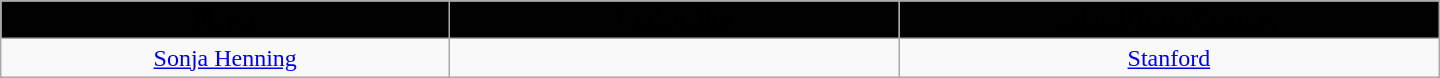<table class="wikitable" style="text-align:center; width:60em">
<tr>
<th style="background: #010101" width="10%"><span>Player</span></th>
<th style="background: #010101" width="10%"><span>Nationality</span></th>
<th style="background: #010101" width="10%"><span>School/Team/Country</span></th>
</tr>
<tr>
<td><a href='#'>Sonja Henning</a></td>
<td></td>
<td><a href='#'>Stanford</a></td>
</tr>
</table>
